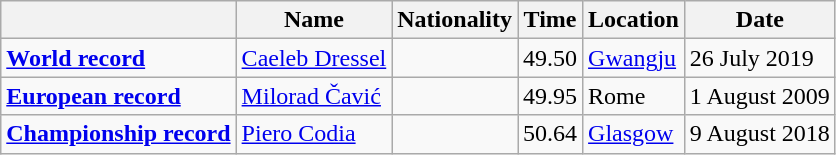<table class=wikitable>
<tr>
<th></th>
<th>Name</th>
<th>Nationality</th>
<th>Time</th>
<th>Location</th>
<th>Date</th>
</tr>
<tr>
<td><strong><a href='#'>World record</a></strong></td>
<td><a href='#'>Caeleb Dressel</a></td>
<td></td>
<td>49.50</td>
<td><a href='#'>Gwangju</a></td>
<td>26 July 2019</td>
</tr>
<tr>
<td><strong><a href='#'>European record</a></strong></td>
<td><a href='#'>Milorad Čavić</a></td>
<td></td>
<td>49.95</td>
<td>Rome</td>
<td>1 August 2009</td>
</tr>
<tr>
<td><strong><a href='#'>Championship record</a></strong></td>
<td><a href='#'>Piero Codia</a></td>
<td></td>
<td>50.64</td>
<td><a href='#'>Glasgow</a></td>
<td>9 August 2018</td>
</tr>
</table>
